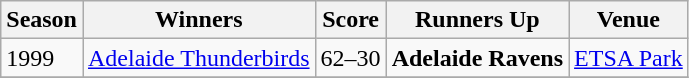<table class="wikitable collapsible">
<tr>
<th>Season</th>
<th>Winners</th>
<th>Score</th>
<th>Runners Up</th>
<th>Venue</th>
</tr>
<tr>
<td>1999</td>
<td><a href='#'>Adelaide Thunderbirds</a></td>
<td>62–30</td>
<td><strong>Adelaide Ravens</strong></td>
<td><a href='#'>ETSA Park</a></td>
</tr>
<tr>
</tr>
</table>
